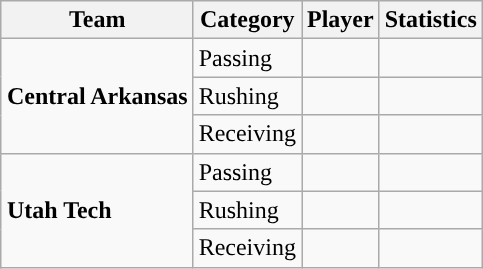<table class="wikitable" style="float: right;">
<tr>
<th>Team</th>
<th>Category</th>
<th>Player</th>
<th>Statistics</th>
</tr>
<tr>
<td rowspan=3><strong>Central Arkansas</strong></td>
<td>Passing</td>
<td></td>
<td></td>
</tr>
<tr>
<td>Rushing</td>
<td></td>
<td></td>
</tr>
<tr>
<td>Receiving</td>
<td></td>
<td></td>
</tr>
<tr>
<td rowspan=3><strong>Utah Tech</strong></td>
<td>Passing</td>
<td></td>
<td></td>
</tr>
<tr>
<td>Rushing</td>
<td></td>
<td></td>
</tr>
<tr>
<td>Receiving</td>
<td></td>
<td></td>
</tr>
</table>
